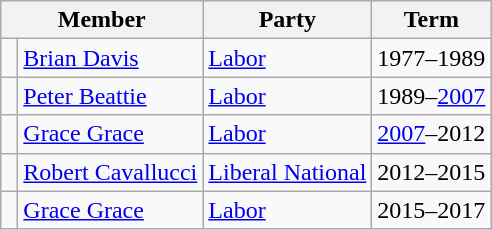<table class="wikitable">
<tr>
<th colspan="2">Member</th>
<th>Party</th>
<th>Term</th>
</tr>
<tr>
<td> </td>
<td><a href='#'>Brian Davis</a></td>
<td><a href='#'>Labor</a></td>
<td>1977–1989</td>
</tr>
<tr>
<td> </td>
<td><a href='#'>Peter Beattie</a></td>
<td><a href='#'>Labor</a></td>
<td>1989–<a href='#'>2007</a></td>
</tr>
<tr>
<td> </td>
<td><a href='#'>Grace Grace</a></td>
<td><a href='#'>Labor</a></td>
<td><a href='#'>2007</a>–2012</td>
</tr>
<tr>
<td> </td>
<td><a href='#'>Robert Cavallucci</a></td>
<td><a href='#'>Liberal National</a></td>
<td>2012–2015</td>
</tr>
<tr>
<td> </td>
<td><a href='#'>Grace Grace</a></td>
<td><a href='#'>Labor</a></td>
<td>2015–2017</td>
</tr>
</table>
